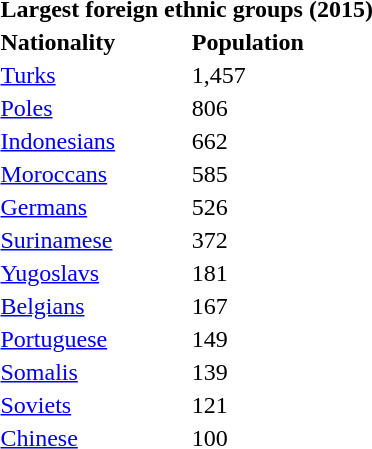<table class="toccolours" style="margin: 0 2em 0 2em;">
<tr>
<td colspan="2"><strong>Largest foreign ethnic groups (2015)</strong></td>
</tr>
<tr align="left">
<th>Nationality</th>
<th align="left">Population</th>
</tr>
<tr>
<td> <a href='#'>Turks</a></td>
<td>1,457</td>
</tr>
<tr>
<td> <a href='#'>Poles</a></td>
<td>806</td>
</tr>
<tr>
<td> <a href='#'>Indonesians</a></td>
<td>662</td>
</tr>
<tr>
<td> <a href='#'>Moroccans</a></td>
<td>585</td>
</tr>
<tr>
<td> <a href='#'>Germans</a></td>
<td>526</td>
</tr>
<tr>
<td> <a href='#'>Surinamese</a></td>
<td>372</td>
</tr>
<tr>
<td> <a href='#'>Yugoslavs</a></td>
<td>181</td>
</tr>
<tr>
<td> <a href='#'>Belgians</a></td>
<td>167</td>
</tr>
<tr>
<td> <a href='#'>Portuguese</a></td>
<td>149</td>
</tr>
<tr>
<td> <a href='#'>Somalis</a></td>
<td>139</td>
</tr>
<tr>
<td> <a href='#'>Soviets</a></td>
<td>121</td>
</tr>
<tr>
<td> <a href='#'>Chinese</a></td>
<td>100  </td>
</tr>
</table>
